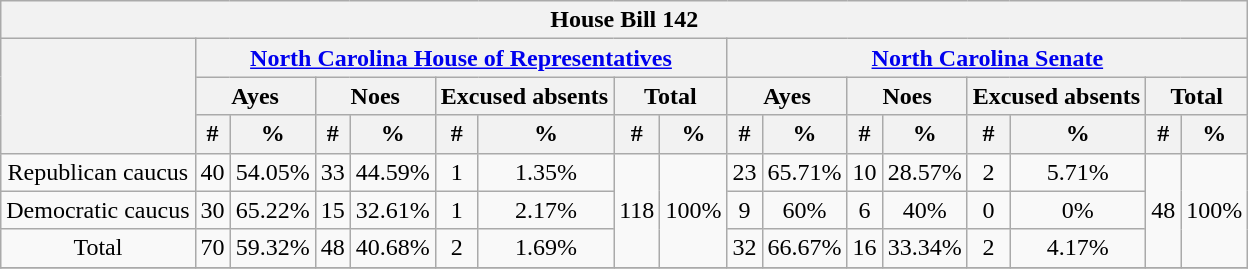<table class="wikitable sortable" style="text-align: center;">
<tr>
<th rowspan=1 colspan=17 align="center">House Bill 142</th>
</tr>
<tr>
<th rowspan=3 colspan=1 align="center"></th>
<th rowspan=1 colspan=8 align="center"><a href='#'>North Carolina House of Representatives</a></th>
<th rowspan=1 colspan=8 align="center"><a href='#'>North Carolina Senate</a></th>
</tr>
<tr>
<th rowspan=1 colspan=2 align="center">Ayes</th>
<th rowspan=1 colspan=2 align="center">Noes</th>
<th rowspan=1 colspan=2 align="center">Excused absents</th>
<th rowspan=1 colspan=2 align="center">Total</th>
<th rowspan=1 colspan=2 align="center">Ayes</th>
<th rowspan=1 colspan=2 align="center">Noes</th>
<th rowspan=1 colspan=2 align="center">Excused absents</th>
<th rowspan=1 colspan=2 align="center">Total</th>
</tr>
<tr>
<th rowspan=1 colspan=1 align="center">#</th>
<th rowspan=1 colspan=1 align="center">%</th>
<th rowspan=1 colspan=1 align="center">#</th>
<th rowspan=1 colspan=1 align="center">%</th>
<th rowspan=1 colspan=1 align="center">#</th>
<th rowspan=1 colspan=1 align="center">%</th>
<th rowspan=1 colspan=1 align="center">#</th>
<th rowspan=1 colspan=1 align="center">%</th>
<th rowspan=1 colspan=1 align="center">#</th>
<th rowspan=1 colspan=1 align="center">%</th>
<th rowspan=1 colspan=1 align="center">#</th>
<th rowspan=1 colspan=1 align="center">%</th>
<th rowspan=1 colspan=1 align="center">#</th>
<th rowspan=1 colspan=1 align="center">%</th>
<th rowspan=1 colspan=1 align="center">#</th>
<th rowspan=1 colspan=1 align="center">%</th>
</tr>
<tr>
<td rowspan=1 colspan=1 align="center">Republican caucus</td>
<td rowspan=1 colspan=1 align="center">40</td>
<td rowspan=1 colspan=1 align="center">54.05%</td>
<td rowspan=1 colspan=1 align="center">33</td>
<td rowspan=1 colspan=1 align="center">44.59%</td>
<td rowspan=1 colspan=1 align="center">1</td>
<td rowspan=1 colspan=1 align="center">1.35%</td>
<td rowspan=3 colspan=1 align="center">118</td>
<td rowspan=3 colspan=1 align="center">100%</td>
<td rowspan=1 colspan=1 align="center">23</td>
<td rowspan=1 colspan=1 align="center">65.71%</td>
<td rowspan=1 colspan=1 align="center">10</td>
<td rowspan=1 colspan=1 align="center">28.57%</td>
<td rowspan=1 colspan=1 align="center">2</td>
<td rowspan=1 colspan=1 align="center">5.71%</td>
<td rowspan=3 colspan=1 align="center">48</td>
<td rowspan=3 colspan=1 align="center">100%</td>
</tr>
<tr>
<td rowspan=1 colspan=1 align="center">Democratic caucus</td>
<td rowspan=1 colspan=1 align="center">30</td>
<td rowspan=1 colspan=1 align="center">65.22%</td>
<td rowspan=1 colspan=1 align="center">15</td>
<td rowspan=1 colspan=1 align="center">32.61%</td>
<td rowspan=1 colspan=1 align="center">1</td>
<td rowspan=1 colspan=1 align="center">2.17%</td>
<td rowspan=1 colspan=1 align="center">9</td>
<td rowspan=1 colspan=1 align="center">60%</td>
<td rowspan=1 colspan=1 align="center">6</td>
<td rowspan=1 colspan=1 align="center">40%</td>
<td rowspan=1 colspan=1 align="center">0</td>
<td rowspan=1 colspan=1 align="center">0%</td>
</tr>
<tr>
<td rowspan=1 colspan=1 align="center">Total</td>
<td rowspan=1 colspan=1 align="center">70</td>
<td rowspan=1 colspan=1 align="center">59.32%</td>
<td rowspan=1 colspan=1 align="center">48</td>
<td rowspan=1 colspan=1 align="center">40.68%</td>
<td rowspan=1 colspan=1 align="center">2</td>
<td rowspan=1 colspan=1 align="center">1.69%</td>
<td rowspan=1 colspan=1 align="center">32</td>
<td rowspan=1 colspan=1 align="center">66.67%</td>
<td rowspan=1 colspan=1 align="center">16</td>
<td rowspan=1 colspan=1 align="center">33.34%</td>
<td rowspan=1 colspan=1 align="center">2</td>
<td rowspan=1 colspan=1 align="center">4.17%</td>
</tr>
<tr>
</tr>
</table>
